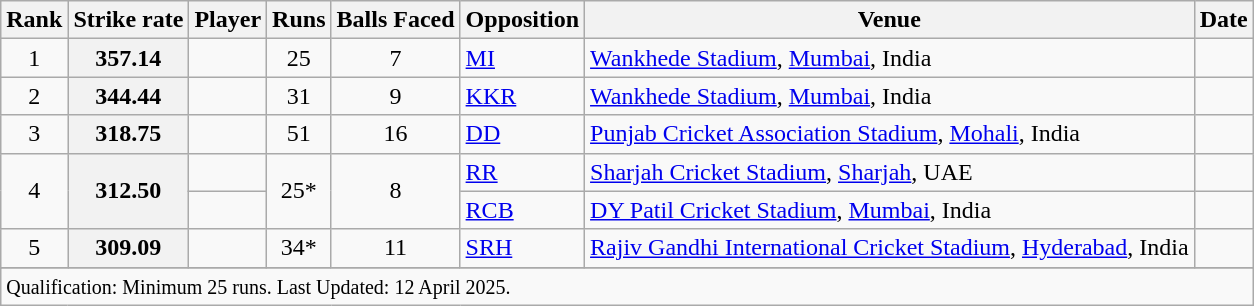<table class="wikitable">
<tr>
<th>Rank</th>
<th>Strike rate</th>
<th>Player</th>
<th>Runs</th>
<th>Balls Faced</th>
<th>Opposition</th>
<th>Venue</th>
<th>Date</th>
</tr>
<tr>
<td style="text-align:center">1</td>
<th scope=row style=text-align:center;>357.14</th>
<td></td>
<td style="text-align:center">25</td>
<td style="text-align:center">7</td>
<td><a href='#'>MI</a></td>
<td><a href='#'>Wankhede Stadium</a>, <a href='#'>Mumbai</a>, India</td>
<td></td>
</tr>
<tr>
<td style="text-align:center">2</td>
<th scope=row style=text-align:center;>344.44</th>
<td></td>
<td style="text-align:center">31</td>
<td style="text-align:center">9</td>
<td><a href='#'>KKR</a></td>
<td><a href='#'>Wankhede Stadium</a>, <a href='#'>Mumbai</a>, India</td>
<td></td>
</tr>
<tr>
<td style="text-align:center">3</td>
<th scope=row style=text-align:center;>318.75</th>
<td></td>
<td style="text-align:center">51</td>
<td style="text-align:center">16</td>
<td><a href='#'>DD</a></td>
<td><a href='#'>Punjab Cricket Association Stadium</a>, <a href='#'>Mohali</a>, India</td>
<td></td>
</tr>
<tr>
<td style="text-align:center" rowspan=2>4</td>
<th scope=row style=text-align:center; rowspan=2>312.50</th>
<td></td>
<td style="text-align:center" rowspan=2>25*</td>
<td style="text-align:center" rowspan=2>8</td>
<td><a href='#'>RR</a></td>
<td><a href='#'>Sharjah Cricket Stadium</a>, <a href='#'>Sharjah</a>, UAE</td>
<td></td>
</tr>
<tr>
<td></td>
<td><a href='#'>RCB</a></td>
<td><a href='#'>DY Patil Cricket Stadium</a>, <a href='#'>Mumbai</a>, India</td>
<td></td>
</tr>
<tr>
<td style="text-align:center">5</td>
<th scope=row style=text-align:center;>309.09</th>
<td></td>
<td style="text-align:center">34*</td>
<td style="text-align:center">11</td>
<td><a href='#'>SRH</a></td>
<td><a href='#'>Rajiv Gandhi International Cricket Stadium</a>, <a href='#'>Hyderabad</a>, India</td>
<td></td>
</tr>
<tr>
</tr>
<tr>
</tr>
<tr class=sortbottom>
<td colspan=8><small>Qualification: Minimum 25 runs. Last Updated: 12 April 2025.</small></td>
</tr>
</table>
